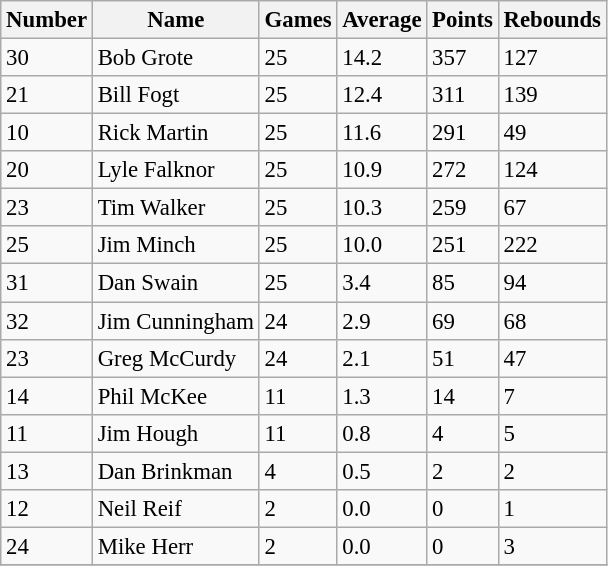<table class="wikitable" style="font-size: 95%;">
<tr>
<th>Number</th>
<th>Name</th>
<th>Games</th>
<th>Average</th>
<th>Points</th>
<th>Rebounds</th>
</tr>
<tr>
<td>30</td>
<td>Bob Grote</td>
<td>25</td>
<td>14.2</td>
<td>357</td>
<td>127</td>
</tr>
<tr>
<td>21</td>
<td>Bill Fogt</td>
<td>25</td>
<td>12.4</td>
<td>311</td>
<td>139</td>
</tr>
<tr>
<td>10</td>
<td>Rick Martin</td>
<td>25</td>
<td>11.6</td>
<td>291</td>
<td>49</td>
</tr>
<tr>
<td>20</td>
<td>Lyle Falknor</td>
<td>25</td>
<td>10.9</td>
<td>272</td>
<td>124</td>
</tr>
<tr>
<td>23</td>
<td>Tim Walker</td>
<td>25</td>
<td>10.3</td>
<td>259</td>
<td>67</td>
</tr>
<tr>
<td>25</td>
<td>Jim Minch</td>
<td>25</td>
<td>10.0</td>
<td>251</td>
<td>222</td>
</tr>
<tr>
<td>31</td>
<td>Dan Swain</td>
<td>25</td>
<td>3.4</td>
<td>85</td>
<td>94</td>
</tr>
<tr>
<td>32</td>
<td>Jim Cunningham</td>
<td>24</td>
<td>2.9</td>
<td>69</td>
<td>68</td>
</tr>
<tr>
<td>23</td>
<td>Greg McCurdy</td>
<td>24</td>
<td>2.1</td>
<td>51</td>
<td>47</td>
</tr>
<tr>
<td>14</td>
<td>Phil McKee</td>
<td>11</td>
<td>1.3</td>
<td>14</td>
<td>7</td>
</tr>
<tr>
<td>11</td>
<td>Jim Hough</td>
<td>11</td>
<td>0.8</td>
<td>4</td>
<td>5</td>
</tr>
<tr>
<td>13</td>
<td>Dan Brinkman</td>
<td>4</td>
<td>0.5</td>
<td>2</td>
<td>2</td>
</tr>
<tr>
<td>12</td>
<td>Neil Reif</td>
<td>2</td>
<td>0.0</td>
<td>0</td>
<td>1</td>
</tr>
<tr>
<td>24</td>
<td>Mike Herr</td>
<td>2</td>
<td>0.0</td>
<td>0</td>
<td>3</td>
</tr>
<tr>
</tr>
</table>
